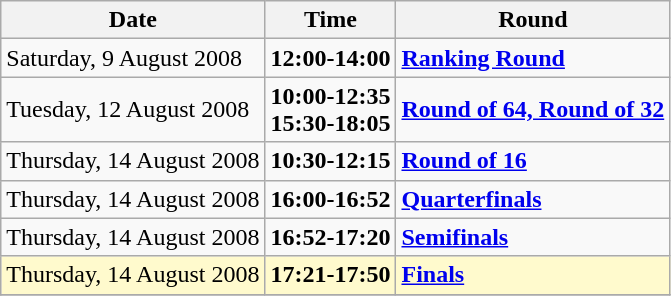<table class="wikitable">
<tr>
<th>Date</th>
<th>Time</th>
<th>Round</th>
</tr>
<tr>
<td>Saturday, 9 August 2008</td>
<td><strong>12:00-14:00</strong></td>
<td><strong><a href='#'>Ranking Round</a></strong></td>
</tr>
<tr>
<td>Tuesday, 12 August 2008</td>
<td><strong>10:00-12:35<br>15:30-18:05</strong></td>
<td><strong> <a href='#'>Round of 64, Round of 32</a></strong></td>
</tr>
<tr>
<td>Thursday, 14 August 2008</td>
<td><strong>10:30-12:15</strong></td>
<td><strong>  <a href='#'>Round of 16</a></strong></td>
</tr>
<tr>
<td>Thursday, 14 August 2008</td>
<td><strong>16:00-16:52</strong></td>
<td><strong>  <a href='#'>Quarterfinals</a></strong></td>
</tr>
<tr>
<td>Thursday, 14 August 2008</td>
<td><strong>16:52-17:20</strong></td>
<td><strong>  <a href='#'>Semifinals</a></strong></td>
</tr>
<tr>
<td style=background:lemonchiffon>Thursday, 14 August 2008</td>
<td style=background:lemonchiffon><strong>17:21-17:50</strong></td>
<td style=background:lemonchiffon><strong>  <a href='#'>Finals</a></strong></td>
</tr>
<tr>
</tr>
</table>
